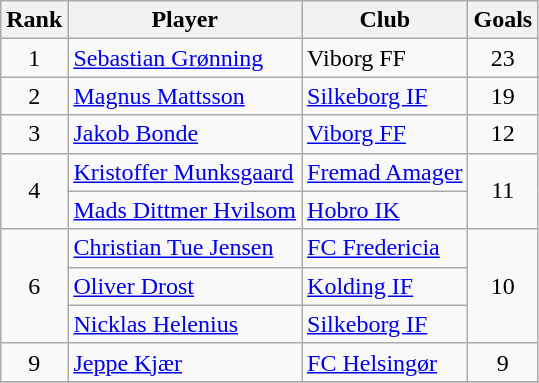<table class="wikitable" style="text-align:center">
<tr>
<th>Rank</th>
<th>Player</th>
<th>Club</th>
<th>Goals</th>
</tr>
<tr>
<td rowspan=1>1</td>
<td align=left> <a href='#'>Sebastian Grønning</a></td>
<td align=left>Viborg FF</td>
<td rowspan=1>23</td>
</tr>
<tr>
<td rowspan=1>2</td>
<td align=left> <a href='#'>Magnus Mattsson</a></td>
<td align=left><a href='#'>Silkeborg IF</a></td>
<td rowspan=1>19</td>
</tr>
<tr>
<td rowspan=1>3</td>
<td align=left> <a href='#'>Jakob Bonde</a></td>
<td align=left><a href='#'>Viborg FF</a></td>
<td rowspan=1>12</td>
</tr>
<tr>
<td rowspan=2>4</td>
<td align=left> <a href='#'>Kristoffer Munksgaard</a></td>
<td align=left><a href='#'>Fremad Amager</a></td>
<td rowspan=2>11</td>
</tr>
<tr>
<td align=left> <a href='#'>Mads Dittmer Hvilsom</a></td>
<td align=left><a href='#'>Hobro IK</a></td>
</tr>
<tr>
<td rowspan=3>6</td>
<td align=left> <a href='#'>Christian Tue Jensen</a></td>
<td align=left><a href='#'>FC Fredericia</a></td>
<td rowspan=3>10</td>
</tr>
<tr>
<td align=left> <a href='#'>Oliver Drost</a></td>
<td align=left><a href='#'>Kolding IF</a></td>
</tr>
<tr>
<td align=left> <a href='#'>Nicklas Helenius</a></td>
<td align=left><a href='#'>Silkeborg IF</a></td>
</tr>
<tr>
<td rowspan=1>9</td>
<td align=left> <a href='#'>Jeppe Kjær</a></td>
<td align=left><a href='#'>FC Helsingør</a></td>
<td rowspan=1>9</td>
</tr>
<tr>
</tr>
</table>
